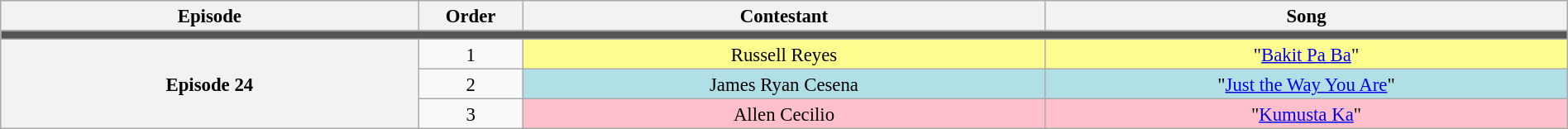<table class="wikitable" style="text-align:center; line-height:17px; width:100%; font-size: 95%;">
<tr>
<th style="width:20%;">Episode</th>
<th style="width:05%;">Order</th>
<th style="width:25%;">Contestant</th>
<th style="width:25%;">Song</th>
</tr>
<tr>
<td colspan="4" style="background:#555;"></td>
</tr>
<tr>
<th rowspan="3">Episode 24<br><small></small></th>
<td>1</td>
<td style="background:#fdfc8f;">Russell Reyes</td>
<td style="background:#fdfc8f;">"<a href='#'>Bakit Pa Ba</a>"</td>
</tr>
<tr>
<td>2</td>
<td style="background:#b0e0e6;">James Ryan Cesena</td>
<td style="background:#b0e0e6;">"<a href='#'>Just the Way You Are</a>"</td>
</tr>
<tr>
<td>3</td>
<td style="background:pink;">Allen Cecilio</td>
<td style="background:pink;">"<a href='#'>Kumusta Ka</a>"</td>
</tr>
</table>
